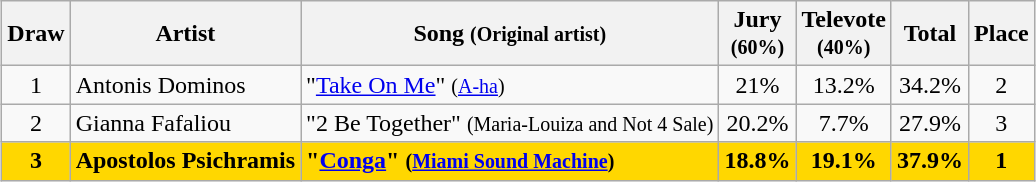<table class="sortable wikitable" style="margin: 1em auto 1em auto; text-align:center">
<tr>
<th>Draw</th>
<th>Artist</th>
<th>Song <small>(Original artist)</small></th>
<th>Jury<br><small>(60%)</small></th>
<th>Televote<br><small>(40%)</small></th>
<th>Total</th>
<th>Place</th>
</tr>
<tr>
<td>1</td>
<td align="left">Antonis Dominos</td>
<td align="left">"<a href='#'>Take On Me</a>" <small>(<a href='#'>A-ha</a>)</small></td>
<td>21%</td>
<td>13.2%</td>
<td>34.2%</td>
<td>2</td>
</tr>
<tr>
<td>2</td>
<td align="left">Gianna Fafaliou</td>
<td align="left">"2 Be Together" <small>(Maria-Louiza and Not 4 Sale)</small></td>
<td>20.2%</td>
<td>7.7%</td>
<td>27.9%</td>
<td>3</td>
</tr>
<tr style="font-weight:bold; background:gold;">
<td>3</td>
<td align="left">Apostolos Psichramis</td>
<td align="left">"<a href='#'>Conga</a>" <small>(<a href='#'>Miami Sound Machine</a>)</small></td>
<td>18.8%</td>
<td>19.1%</td>
<td>37.9%</td>
<td>1</td>
</tr>
</table>
